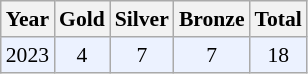<table class="sortable wikitable" style="font-size: 90%;">
<tr>
<th>Year</th>
<th>Gold</th>
<th>Silver</th>
<th>Bronze</th>
<th>Total</th>
</tr>
<tr style="background:#ECF2FF">
<td align="center">2023</td>
<td align="center">4</td>
<td align="center">7</td>
<td align="center">7</td>
<td align="center">18</td>
</tr>
</table>
